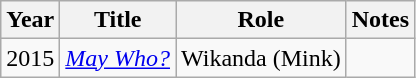<table class="wikitable sortable">
<tr>
<th>Year</th>
<th>Title</th>
<th>Role</th>
<th class="unsortable">Notes</th>
</tr>
<tr>
<td>2015</td>
<td><em><a href='#'>May Who?</a></em></td>
<td>Wikanda (Mink)</td>
<td></td>
</tr>
</table>
